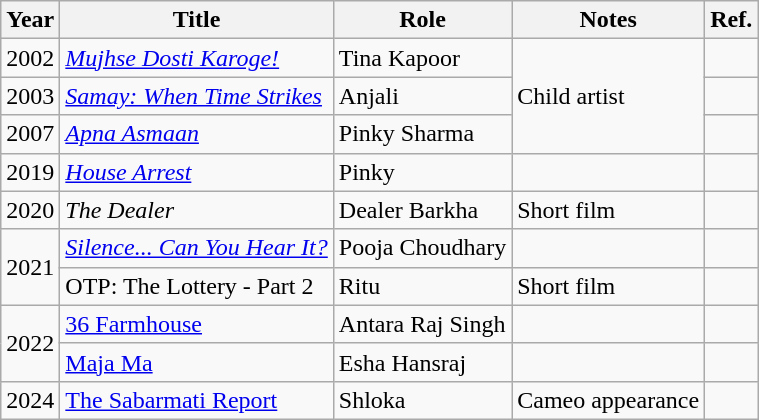<table class="wikitable sortable">
<tr>
<th>Year</th>
<th>Title</th>
<th>Role</th>
<th>Notes</th>
<th>Ref.</th>
</tr>
<tr>
<td>2002</td>
<td><em><a href='#'>Mujhse Dosti Karoge!</a></em></td>
<td>Tina Kapoor</td>
<td rowspan="3">Child artist</td>
<td></td>
</tr>
<tr>
<td>2003</td>
<td><em><a href='#'>Samay: When Time Strikes</a></em></td>
<td>Anjali</td>
<td></td>
</tr>
<tr>
<td>2007</td>
<td><em><a href='#'>Apna Asmaan</a></em></td>
<td>Pinky Sharma</td>
<td></td>
</tr>
<tr>
<td>2019</td>
<td><em><a href='#'>House Arrest</a></em></td>
<td>Pinky</td>
<td></td>
<td></td>
</tr>
<tr>
<td>2020</td>
<td><em>The Dealer</em></td>
<td>Dealer Barkha</td>
<td>Short film</td>
<td></td>
</tr>
<tr>
<td rowspan="2">2021</td>
<td><em><a href='#'>Silence... Can You Hear It?</a></em></td>
<td>Pooja Choudhary</td>
<td></td>
<td></td>
</tr>
<tr>
<td>OTP: The Lottery - Part 2<em></td>
<td>Ritu</td>
<td>Short film</td>
<td></td>
</tr>
<tr>
<td rowspan="2">2022</td>
<td></em><a href='#'>36 Farmhouse</a><em></td>
<td>Antara Raj Singh</td>
<td></td>
<td></td>
</tr>
<tr>
<td></em><a href='#'>Maja Ma</a><em></td>
<td>Esha Hansraj</td>
<td></td>
<td></td>
</tr>
<tr>
<td>2024</td>
<td></em><a href='#'>The Sabarmati Report</a><em></td>
<td>Shloka</td>
<td>Cameo appearance</td>
<td></td>
</tr>
</table>
